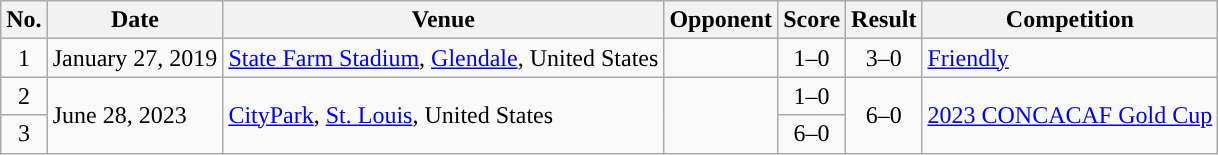<table class="wikitable sortable">
<tr>
<th scope="col">No.</th>
<th scope="col">Date</th>
<th scope="col">Venue</th>
<th scope="col">Opponent</th>
<th scope="col">Score</th>
<th scope="col">Result</th>
<th scope="col">Competition</th>
</tr>
<tr>
<td style="text-align:center">1</td>
<td>January 27, 2019</td>
<td><a href='#'>State Farm Stadium</a>, <a href='#'>Glendale</a>, United States</td>
<td></td>
<td style="text-align:center">1–0</td>
<td style="text-align:center">3–0</td>
<td><a href='#'>Friendly</a></td>
</tr>
<tr>
<td style="text-align:center">2</td>
<td rowspan=2>June 28, 2023</td>
<td rowspan=2><a href='#'>CityPark</a>, <a href='#'>St. Louis</a>, United States</td>
<td rowspan=2></td>
<td style="text-align:center">1–0</td>
<td rowspan=2 style="text-align:center">6–0</td>
<td rowspan=2><a href='#'>2023 CONCACAF Gold Cup</a></td>
</tr>
<tr>
<td style="text-align:center">3</td>
<td style="text-align:center">6–0</td>
</tr>
</table>
